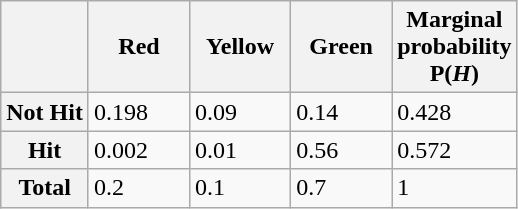<table class="wikitable">
<tr>
<th></th>
<th width="60">Red</th>
<th width="60">Yellow</th>
<th width="60">Green</th>
<th width="60">Marginal probability P(<em>H</em>)</th>
</tr>
<tr>
<th>Not Hit</th>
<td align="left">0.198</td>
<td align="left">0.09</td>
<td align="left">0.14</td>
<td align="left">0.428</td>
</tr>
<tr>
<th>Hit</th>
<td align="left">0.002</td>
<td align="left">0.01</td>
<td align="left">0.56</td>
<td align="left">0.572</td>
</tr>
<tr>
<th>Total</th>
<td align="left">0.2</td>
<td align="left">0.1</td>
<td align="left">0.7</td>
<td align="left">1</td>
</tr>
</table>
